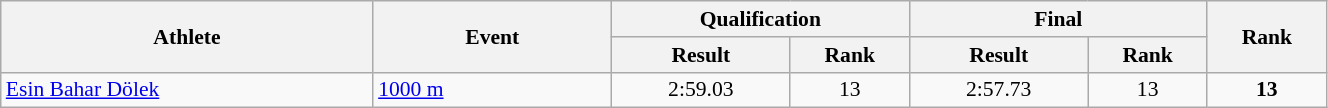<table class="wikitable" width="70%" style="text-align:center; font-size:90%">
<tr>
<th rowspan="2" width="25%">Athlete</th>
<th rowspan="2" width="16%">Event</th>
<th colspan="2" width="20%">Qualification</th>
<th colspan="2" width="20%">Final</th>
<th rowspan="2" width="8%">Rank</th>
</tr>
<tr>
<th width="12%">Result</th>
<th>Rank</th>
<th width="12%">Result</th>
<th>Rank</th>
</tr>
<tr>
<td align="left"><a href='#'>Esin Bahar Dölek</a></td>
<td align="left"><a href='#'>1000 m</a></td>
<td align=center>2:59.03</td>
<td align=center>13 <strong></strong></td>
<td align=center>2:57.73</td>
<td align=center>13</td>
<td><strong>13</strong></td>
</tr>
</table>
